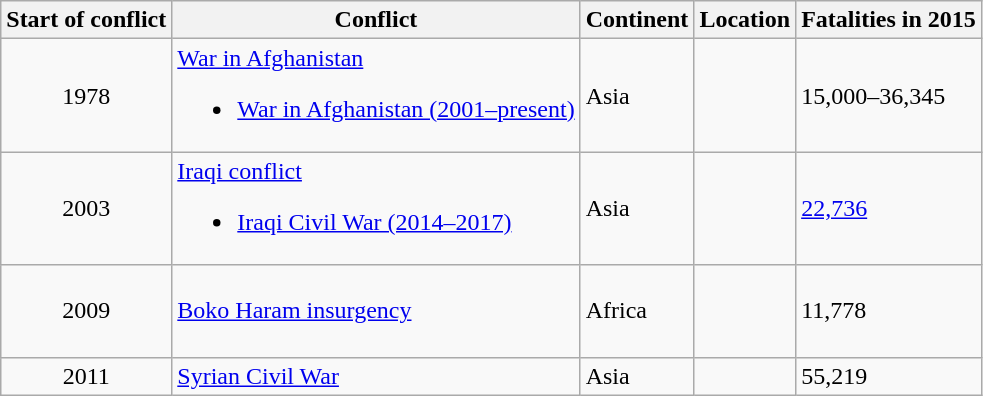<table class="wikitable sortable">
<tr>
<th>Start of conflict</th>
<th>Conflict</th>
<th>Continent</th>
<th>Location</th>
<th data-sort-type="number">Fatalities in 2015</th>
</tr>
<tr>
<td align=center>1978</td>
<td><a href='#'>War in Afghanistan</a><br><ul><li><a href='#'>War in Afghanistan (2001–present)</a></li></ul></td>
<td>Asia</td>
<td></td>
<td>15,000–36,345</td>
</tr>
<tr>
<td align=center>2003</td>
<td><a href='#'>Iraqi conflict</a><br><ul><li><a href='#'>Iraqi Civil War (2014–2017)</a></li></ul></td>
<td>Asia</td>
<td></td>
<td> <a href='#'>22,736</a></td>
</tr>
<tr>
<td align=center>2009</td>
<td><a href='#'>Boko Haram insurgency</a></td>
<td>Africa</td>
<td><br><br><br></td>
<td> 11,778</td>
</tr>
<tr>
<td align=center>2011</td>
<td><a href='#'>Syrian Civil War</a></td>
<td>Asia</td>
<td></td>
<td> 55,219</td>
</tr>
</table>
